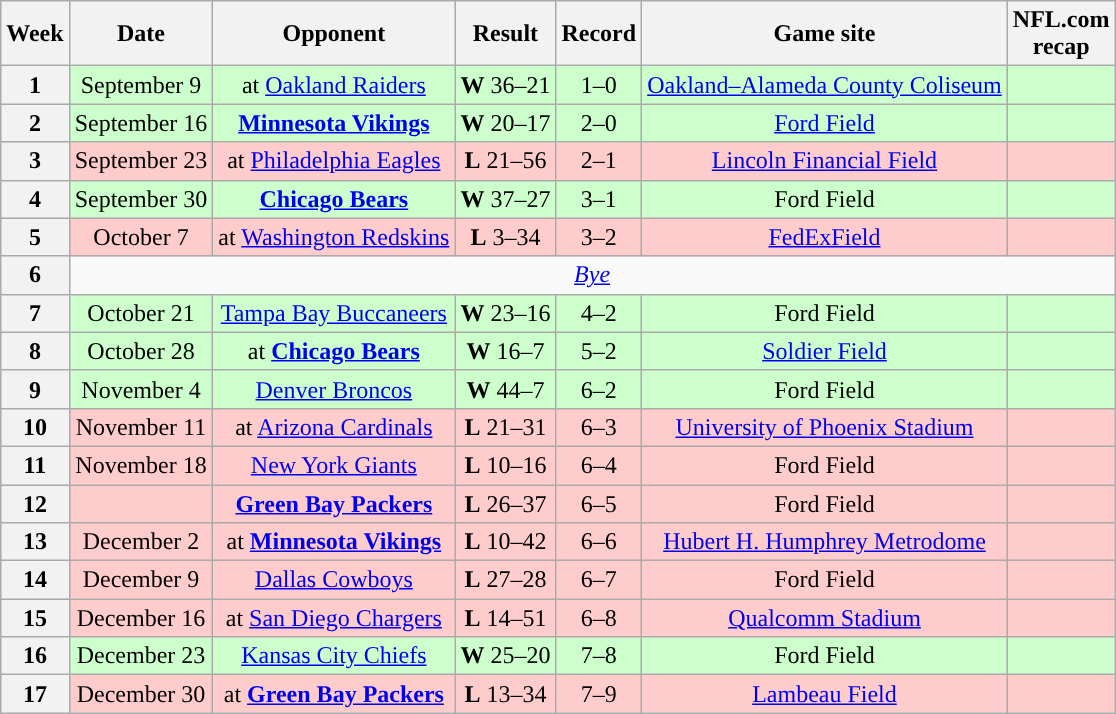<table class="wikitable" style="text-align:center">
<tr>
<th>Week</th>
<th>Date</th>
<th>Opponent</th>
<th>Result</th>
<th>Record</th>
<th>Game site</th>
<th>NFL.com<br>recap</th>
</tr>
<tr style="background: #cfc;">
<th>1</th>
<td>September 9</td>
<td>at <a href='#'>Oakland Raiders</a></td>
<td><strong>W</strong> 36–21</td>
<td>1–0</td>
<td><a href='#'>Oakland–Alameda County Coliseum</a></td>
<td></td>
</tr>
<tr style="background: #cfc;">
<th>2</th>
<td>September 16</td>
<td><strong><a href='#'>Minnesota Vikings</a></strong></td>
<td><strong>W</strong> 20–17 </td>
<td>2–0</td>
<td><a href='#'>Ford Field</a></td>
<td></td>
</tr>
<tr style="background: #fcc;">
<th>3</th>
<td>September 23</td>
<td>at <a href='#'>Philadelphia Eagles</a></td>
<td><strong>L</strong> 21–56</td>
<td>2–1</td>
<td><a href='#'>Lincoln Financial Field</a></td>
<td></td>
</tr>
<tr style="background: #cfc;">
<th>4</th>
<td>September 30</td>
<td><strong><a href='#'>Chicago Bears</a></strong></td>
<td><strong>W</strong> 37–27</td>
<td>3–1</td>
<td>Ford Field</td>
<td></td>
</tr>
<tr style="background: #fcc;">
<th>5</th>
<td>October 7</td>
<td>at <a href='#'>Washington Redskins</a></td>
<td><strong>L</strong> 3–34</td>
<td>3–2</td>
<td><a href='#'>FedExField</a></td>
<td></td>
</tr>
<tr>
<th>6</th>
<td colspan=6 align="center"><em><a href='#'>Bye</a></em></td>
</tr>
<tr style="background: #cfc;">
<th>7</th>
<td>October 21</td>
<td><a href='#'>Tampa Bay Buccaneers</a></td>
<td><strong>W</strong> 23–16</td>
<td>4–2</td>
<td>Ford Field</td>
<td></td>
</tr>
<tr style="background: #cfc;">
<th>8</th>
<td>October 28</td>
<td>at <strong><a href='#'>Chicago Bears</a></strong></td>
<td><strong>W</strong> 16–7</td>
<td>5–2</td>
<td><a href='#'>Soldier Field</a></td>
<td></td>
</tr>
<tr style="background: #cfc;">
<th>9</th>
<td>November 4</td>
<td><a href='#'>Denver Broncos</a></td>
<td><strong>W</strong> 44–7</td>
<td>6–2</td>
<td>Ford Field</td>
<td></td>
</tr>
<tr style="background: #fcc;">
<th>10</th>
<td>November 11</td>
<td>at <a href='#'>Arizona Cardinals</a></td>
<td><strong>L</strong> 21–31</td>
<td>6–3</td>
<td><a href='#'>University of Phoenix Stadium</a></td>
<td></td>
</tr>
<tr style="background: #fcc;">
<th>11</th>
<td>November 18</td>
<td><a href='#'>New York Giants</a></td>
<td><strong>L</strong> 10–16</td>
<td>6–4</td>
<td>Ford Field</td>
<td></td>
</tr>
<tr style="background: #fcc;">
<th>12</th>
<td><a href='#'></a></td>
<td><strong><a href='#'>Green Bay Packers</a></strong></td>
<td><strong>L</strong>  26–37</td>
<td>6–5</td>
<td>Ford Field</td>
<td></td>
</tr>
<tr style="background: #fcc;">
<th>13</th>
<td>December 2</td>
<td>at <strong><a href='#'>Minnesota Vikings</a></strong></td>
<td><strong>L</strong> 10–42</td>
<td>6–6</td>
<td><a href='#'>Hubert H. Humphrey Metrodome</a></td>
<td></td>
</tr>
<tr style="background: #fcc;">
<th>14</th>
<td>December 9</td>
<td><a href='#'>Dallas Cowboys</a></td>
<td><strong>L</strong> 27–28</td>
<td>6–7</td>
<td>Ford Field</td>
<td></td>
</tr>
<tr style="background: #fcc;">
<th>15</th>
<td>December 16</td>
<td>at <a href='#'>San Diego Chargers</a></td>
<td><strong>L</strong> 14–51</td>
<td>6–8</td>
<td><a href='#'>Qualcomm Stadium</a></td>
<td></td>
</tr>
<tr style="background: #cfc;">
<th>16</th>
<td>December 23</td>
<td><a href='#'>Kansas City Chiefs</a></td>
<td><strong>W</strong> 25–20</td>
<td>7–8</td>
<td>Ford Field</td>
<td></td>
</tr>
<tr style="background: #fcc;">
<th>17</th>
<td>December 30</td>
<td>at <strong><a href='#'>Green Bay Packers</a></strong></td>
<td><strong>L</strong> 13–34</td>
<td>7–9</td>
<td><a href='#'>Lambeau Field</a></td>
<td></td>
</tr>
</table>
